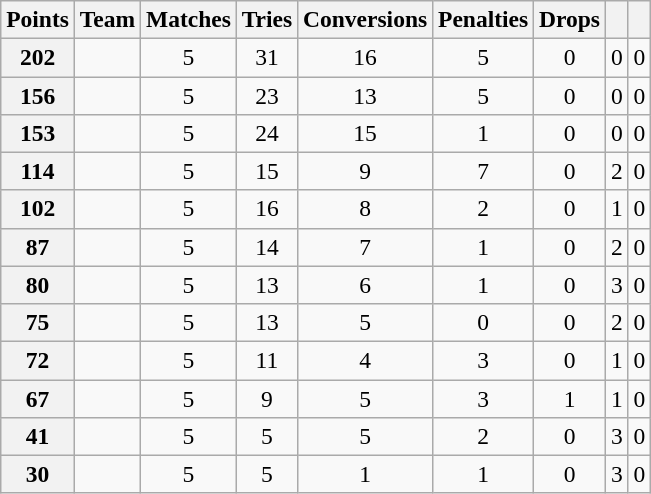<table class="wikitable sortable" style="text-align:center; font-size:98%">
<tr>
<th>Points</th>
<th>Team</th>
<th>Matches</th>
<th>Tries</th>
<th>Conversions</th>
<th>Penalties</th>
<th>Drops</th>
<th></th>
<th></th>
</tr>
<tr>
<th>202</th>
<td align=left></td>
<td>5</td>
<td>31</td>
<td>16</td>
<td>5</td>
<td>0</td>
<td>0</td>
<td>0</td>
</tr>
<tr>
<th>156</th>
<td align=left></td>
<td>5</td>
<td>23</td>
<td>13</td>
<td>5</td>
<td>0</td>
<td>0</td>
<td>0</td>
</tr>
<tr>
<th>153</th>
<td align=left></td>
<td>5</td>
<td>24</td>
<td>15</td>
<td>1</td>
<td>0</td>
<td>0</td>
<td>0</td>
</tr>
<tr>
<th>114</th>
<td align=left></td>
<td>5</td>
<td>15</td>
<td>9</td>
<td>7</td>
<td>0</td>
<td>2</td>
<td>0</td>
</tr>
<tr>
<th>102</th>
<td align=left></td>
<td>5</td>
<td>16</td>
<td>8</td>
<td>2</td>
<td>0</td>
<td>1</td>
<td>0</td>
</tr>
<tr>
<th>87</th>
<td align=left></td>
<td>5</td>
<td>14</td>
<td>7</td>
<td>1</td>
<td>0</td>
<td>2</td>
<td>0</td>
</tr>
<tr>
<th>80</th>
<td align=left></td>
<td>5</td>
<td>13</td>
<td>6</td>
<td>1</td>
<td>0</td>
<td>3</td>
<td>0</td>
</tr>
<tr>
<th>75</th>
<td align=left></td>
<td>5</td>
<td>13</td>
<td>5</td>
<td>0</td>
<td>0</td>
<td>2</td>
<td>0</td>
</tr>
<tr>
<th>72</th>
<td align=left></td>
<td>5</td>
<td>11</td>
<td>4</td>
<td>3</td>
<td>0</td>
<td>1</td>
<td>0</td>
</tr>
<tr>
<th>67</th>
<td align=left></td>
<td>5</td>
<td>9</td>
<td>5</td>
<td>3</td>
<td>1</td>
<td>1</td>
<td>0</td>
</tr>
<tr>
<th>41</th>
<td align=left></td>
<td>5</td>
<td>5</td>
<td>5</td>
<td>2</td>
<td>0</td>
<td>3</td>
<td>0</td>
</tr>
<tr>
<th>30</th>
<td align=left></td>
<td>5</td>
<td>5</td>
<td>1</td>
<td>1</td>
<td>0</td>
<td>3</td>
<td>0</td>
</tr>
</table>
